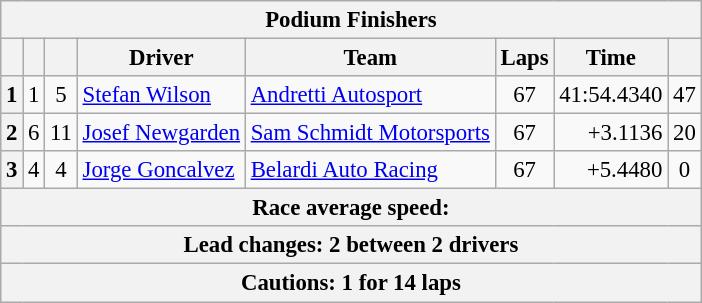<table class="wikitable" style="font-size:95%;">
<tr>
<th colspan=9>Podium Finishers</th>
</tr>
<tr>
<th></th>
<th></th>
<th></th>
<th>Driver</th>
<th>Team</th>
<th>Laps</th>
<th>Time</th>
<th></th>
</tr>
<tr>
<th>1</th>
<td align=center>1</td>
<td align=center>5</td>
<td> <a href='#'>Stefan Wilson</a></td>
<td><a href='#'>Andretti Autosport</a></td>
<td align=center>67</td>
<td align=right>41:54.4340</td>
<td align=center>47</td>
</tr>
<tr>
<th>2</th>
<td align=center>6</td>
<td align=center>11</td>
<td> <a href='#'>Josef Newgarden</a></td>
<td><a href='#'>Sam Schmidt Motorsports</a></td>
<td align=center>67</td>
<td align=right>+3.1136</td>
<td align=center>20</td>
</tr>
<tr>
<th>3</th>
<td align=center>4</td>
<td align=center>4</td>
<td> <a href='#'>Jorge Goncalvez</a></td>
<td><a href='#'>Belardi Auto Racing</a></td>
<td align=center>67</td>
<td align=right>+5.4480</td>
<td align=center>0</td>
</tr>
<tr>
<th colspan=9>Race average speed: </th>
</tr>
<tr>
<th colspan=9>Lead changes: 2 between 2 drivers</th>
</tr>
<tr>
<th colspan=9>Cautions: 1 for 14 laps</th>
</tr>
</table>
